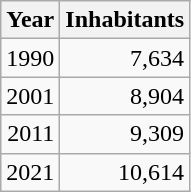<table cellspacing="0" cellpadding="0">
<tr>
<td valign="top"><br><table class="wikitable sortable zebra hintergrundfarbe5">
<tr>
<th>Year</th>
<th>Inhabitants</th>
</tr>
<tr align="right">
<td>1990</td>
<td>7,634</td>
</tr>
<tr align="right">
<td>2001</td>
<td>8,904</td>
</tr>
<tr align="right">
<td>2011</td>
<td>9,309</td>
</tr>
<tr align="right">
<td>2021</td>
<td>10,614</td>
</tr>
</table>
</td>
</tr>
</table>
